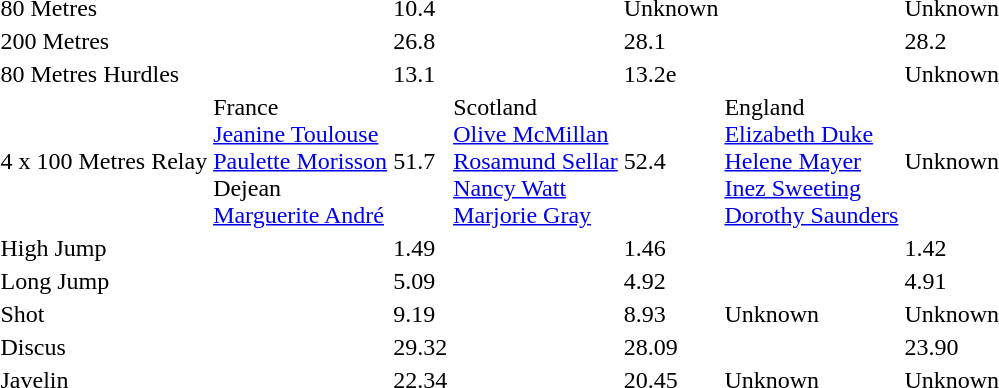<table>
<tr>
<td>80 Metres</td>
<td></td>
<td>10.4</td>
<td></td>
<td>Unknown</td>
<td></td>
<td>Unknown</td>
</tr>
<tr>
<td>200 Metres</td>
<td></td>
<td>26.8</td>
<td></td>
<td>28.1</td>
<td></td>
<td>28.2</td>
</tr>
<tr>
<td>80 Metres Hurdles</td>
<td></td>
<td>13.1</td>
<td></td>
<td>13.2e</td>
<td></td>
<td>Unknown</td>
</tr>
<tr>
<td>4 x 100 Metres Relay</td>
<td> France<br><a href='#'>Jeanine Toulouse</a><br><a href='#'>Paulette Morisson</a><br>Dejean<br><a href='#'>Marguerite André</a></td>
<td>51.7</td>
<td> Scotland<br><a href='#'>Olive McMillan</a><br><a href='#'>Rosamund Sellar</a><br><a href='#'>Nancy Watt</a><br><a href='#'>Marjorie Gray</a></td>
<td>52.4</td>
<td> England<br><a href='#'>Elizabeth Duke</a><br><a href='#'>Helene Mayer</a><br><a href='#'>Inez Sweeting</a><br><a href='#'>Dorothy Saunders</a></td>
<td>Unknown</td>
</tr>
<tr>
<td>High Jump</td>
<td></td>
<td>1.49</td>
<td></td>
<td>1.46</td>
<td></td>
<td>1.42</td>
</tr>
<tr>
<td>Long Jump</td>
<td></td>
<td>5.09</td>
<td></td>
<td>4.92</td>
<td></td>
<td>4.91</td>
</tr>
<tr>
<td>Shot</td>
<td></td>
<td>9.19</td>
<td></td>
<td>8.93</td>
<td>Unknown</td>
<td>Unknown</td>
</tr>
<tr>
<td>Discus</td>
<td></td>
<td>29.32</td>
<td></td>
<td>28.09</td>
<td></td>
<td>23.90</td>
</tr>
<tr>
<td>Javelin</td>
<td></td>
<td>22.34</td>
<td></td>
<td>20.45</td>
<td>Unknown</td>
<td>Unknown</td>
</tr>
</table>
